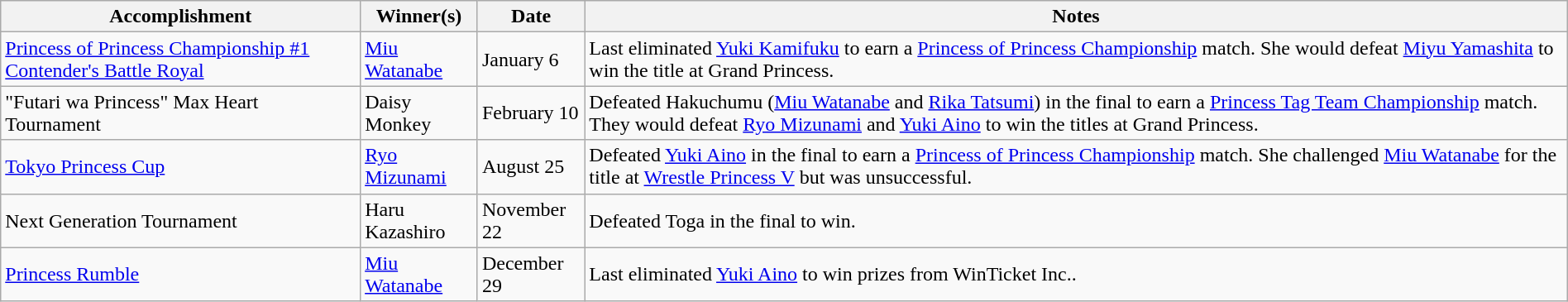<table class="wikitable" style="width:100%;">
<tr>
<th>Accomplishment</th>
<th>Winner(s)</th>
<th>Date</th>
<th>Notes</th>
</tr>
<tr>
<td><a href='#'>Princess of Princess Championship #1 Contender's Battle Royal</a></td>
<td><a href='#'>Miu Watanabe</a></td>
<td>January 6</td>
<td>Last eliminated <a href='#'>Yuki Kamifuku</a> to earn a <a href='#'>Princess of Princess Championship</a> match. She would defeat <a href='#'>Miyu Yamashita</a> to win the title at Grand Princess.</td>
</tr>
<tr>
<td>"Futari wa Princess" Max Heart Tournament</td>
<td>Daisy Monkey<br></td>
<td>February 10</td>
<td>Defeated Hakuchumu (<a href='#'>Miu Watanabe</a> and <a href='#'>Rika Tatsumi</a>) in the final to earn a <a href='#'>Princess Tag Team Championship</a> match. They would defeat <a href='#'>Ryo Mizunami</a> and <a href='#'>Yuki Aino</a> to win the titles at Grand Princess.</td>
</tr>
<tr>
<td><a href='#'>Tokyo Princess Cup</a></td>
<td><a href='#'>Ryo Mizunami</a></td>
<td>August 25</td>
<td>Defeated <a href='#'>Yuki Aino</a> in the final to earn a <a href='#'>Princess of Princess Championship</a> match. She challenged <a href='#'>Miu Watanabe</a> for the title at <a href='#'>Wrestle Princess V</a> but was unsuccessful.</td>
</tr>
<tr>
<td>Next Generation Tournament</td>
<td>Haru Kazashiro</td>
<td>November 22</td>
<td>Defeated Toga in the final to win.</td>
</tr>
<tr>
<td><a href='#'>Princess Rumble</a></td>
<td><a href='#'>Miu Watanabe</a></td>
<td>December 29</td>
<td>Last eliminated <a href='#'>Yuki Aino</a> to win prizes from WinTicket Inc..</td>
</tr>
</table>
